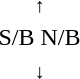<table style="text-align:center;">
<tr>
<td><small>  ↑ </small></td>
</tr>
<tr>
<td> <span>S/B</span>  <span>N/B</span> </td>
</tr>
<tr>
<td><small> ↓  </small></td>
</tr>
</table>
